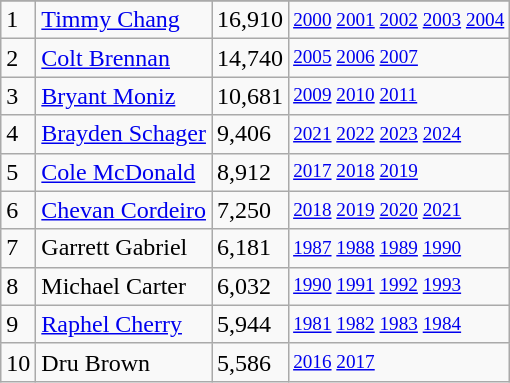<table class="wikitable">
<tr>
</tr>
<tr>
<td>1</td>
<td><a href='#'>Timmy Chang</a></td>
<td><abbr>16,910</abbr></td>
<td style="font-size:80%;"><a href='#'>2000</a> <a href='#'>2001</a> <a href='#'>2002</a> <a href='#'>2003</a> <a href='#'>2004</a></td>
</tr>
<tr>
<td>2</td>
<td><a href='#'>Colt Brennan</a></td>
<td><abbr>14,740</abbr></td>
<td style="font-size:80%;"><a href='#'>2005</a> <a href='#'>2006</a> <a href='#'>2007</a></td>
</tr>
<tr>
<td>3</td>
<td><a href='#'>Bryant Moniz</a></td>
<td><abbr>10,681</abbr></td>
<td style="font-size:80%;"><a href='#'>2009</a> <a href='#'>2010</a> <a href='#'>2011</a></td>
</tr>
<tr>
<td>4</td>
<td><a href='#'>Brayden Schager</a></td>
<td><abbr>9,406</abbr></td>
<td style="font-size:80%;"><a href='#'>2021</a> <a href='#'>2022</a> <a href='#'>2023</a> <a href='#'>2024</a></td>
</tr>
<tr>
<td>5</td>
<td><a href='#'>Cole McDonald</a></td>
<td><abbr>8,912</abbr></td>
<td style="font-size:80%;"><a href='#'>2017</a> <a href='#'>2018</a> <a href='#'>2019</a></td>
</tr>
<tr>
<td>6</td>
<td><a href='#'>Chevan Cordeiro</a></td>
<td><abbr>7,250</abbr></td>
<td style="font-size:80%;"><a href='#'>2018</a> <a href='#'>2019</a> <a href='#'>2020</a> <a href='#'>2021</a></td>
</tr>
<tr>
<td>7</td>
<td>Garrett Gabriel</td>
<td><abbr>6,181</abbr></td>
<td style="font-size:80%;"><a href='#'>1987</a> <a href='#'>1988</a> <a href='#'>1989</a> <a href='#'>1990</a></td>
</tr>
<tr>
<td>8</td>
<td>Michael Carter</td>
<td><abbr>6,032</abbr></td>
<td style="font-size:80%;"><a href='#'>1990</a> <a href='#'>1991</a> <a href='#'>1992</a> <a href='#'>1993</a></td>
</tr>
<tr>
<td>9</td>
<td><a href='#'>Raphel Cherry</a></td>
<td><abbr>5,944</abbr></td>
<td style="font-size:80%;"><a href='#'>1981</a> <a href='#'>1982</a> <a href='#'>1983</a> <a href='#'>1984</a></td>
</tr>
<tr>
<td>10</td>
<td>Dru Brown</td>
<td><abbr>5,586</abbr></td>
<td style="font-size:80%;"><a href='#'>2016</a> <a href='#'>2017</a></td>
</tr>
</table>
